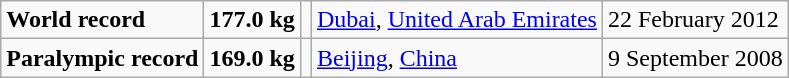<table class="wikitable">
<tr>
<td><strong>World record</strong></td>
<td><strong>177.0 kg</strong></td>
<td></td>
<td><a href='#'>Dubai</a>, <a href='#'>United Arab Emirates</a></td>
<td>22 February 2012</td>
</tr>
<tr>
<td><strong>Paralympic record</strong></td>
<td><strong>169.0 kg</strong></td>
<td></td>
<td><a href='#'>Beijing</a>, <a href='#'>China</a></td>
<td>9 September 2008</td>
</tr>
</table>
